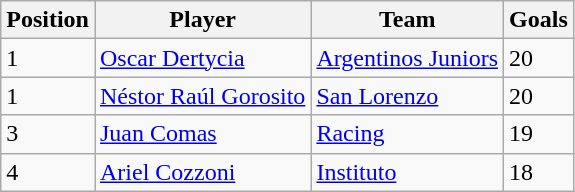<table class="wikitable">
<tr>
<th>Position</th>
<th>Player</th>
<th>Team</th>
<th>Goals</th>
</tr>
<tr>
<td>1</td>
<td><a href='#'>Oscar Dertycia</a></td>
<td><a href='#'>Argentinos Juniors</a></td>
<td>20</td>
</tr>
<tr>
<td>1</td>
<td><a href='#'>Néstor Raúl Gorosito</a></td>
<td><a href='#'>San Lorenzo</a></td>
<td>20</td>
</tr>
<tr>
<td>3</td>
<td><a href='#'>Juan Comas</a></td>
<td><a href='#'>Racing</a></td>
<td>19</td>
</tr>
<tr>
<td>4</td>
<td><a href='#'>Ariel Cozzoni</a></td>
<td><a href='#'>Instituto</a></td>
<td>18</td>
</tr>
</table>
